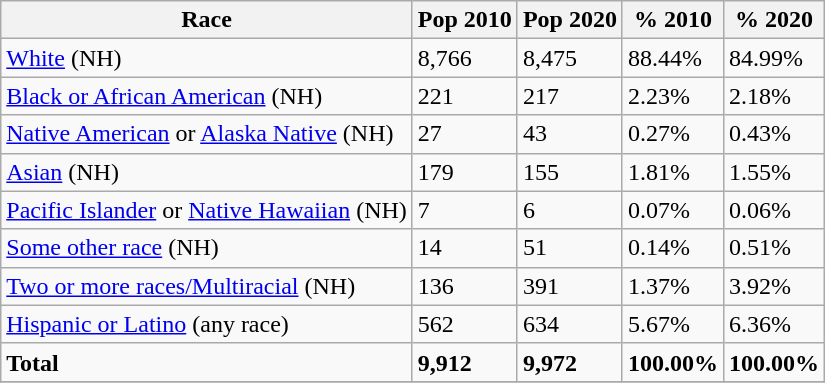<table class="wikitable">
<tr>
<th>Race</th>
<th>Pop 2010</th>
<th>Pop 2020</th>
<th>% 2010</th>
<th>% 2020</th>
</tr>
<tr>
<td><a href='#'>White</a> (NH)</td>
<td>8,766</td>
<td>8,475</td>
<td>88.44%</td>
<td>84.99%</td>
</tr>
<tr>
<td><a href='#'>Black or African American</a> (NH)</td>
<td>221</td>
<td>217</td>
<td>2.23%</td>
<td>2.18%</td>
</tr>
<tr>
<td><a href='#'>Native American</a> or <a href='#'>Alaska Native</a> (NH)</td>
<td>27</td>
<td>43</td>
<td>0.27%</td>
<td>0.43%</td>
</tr>
<tr>
<td><a href='#'>Asian</a> (NH)</td>
<td>179</td>
<td>155</td>
<td>1.81%</td>
<td>1.55%</td>
</tr>
<tr>
<td><a href='#'>Pacific Islander</a> or <a href='#'>Native Hawaiian</a> (NH)</td>
<td>7</td>
<td>6</td>
<td>0.07%</td>
<td>0.06%</td>
</tr>
<tr>
<td><a href='#'>Some other race</a> (NH)</td>
<td>14</td>
<td>51</td>
<td>0.14%</td>
<td>0.51%</td>
</tr>
<tr>
<td><a href='#'>Two or more races/Multiracial</a> (NH)</td>
<td>136</td>
<td>391</td>
<td>1.37%</td>
<td>3.92%</td>
</tr>
<tr>
<td><a href='#'>Hispanic or Latino</a> (any race)</td>
<td>562</td>
<td>634</td>
<td>5.67%</td>
<td>6.36%</td>
</tr>
<tr>
<td><strong>Total</strong></td>
<td><strong>9,912</strong></td>
<td><strong>9,972</strong></td>
<td><strong>100.00%</strong></td>
<td><strong>100.00%</strong></td>
</tr>
<tr>
</tr>
</table>
